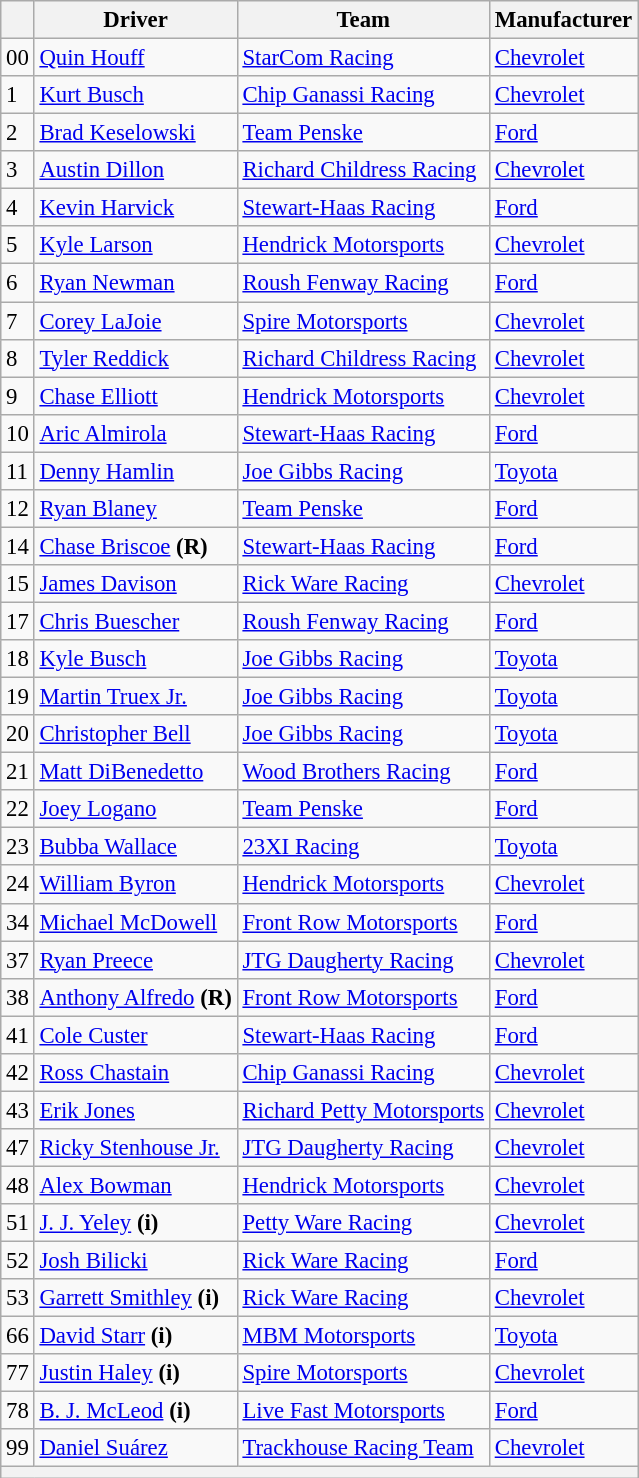<table class="wikitable" style="font-size:95%">
<tr>
<th></th>
<th>Driver</th>
<th>Team</th>
<th>Manufacturer</th>
</tr>
<tr>
<td>00</td>
<td><a href='#'>Quin Houff</a></td>
<td><a href='#'>StarCom Racing</a></td>
<td><a href='#'>Chevrolet</a></td>
</tr>
<tr>
<td>1</td>
<td><a href='#'>Kurt Busch</a></td>
<td><a href='#'>Chip Ganassi Racing</a></td>
<td><a href='#'>Chevrolet</a></td>
</tr>
<tr>
<td>2</td>
<td><a href='#'>Brad Keselowski</a></td>
<td><a href='#'>Team Penske</a></td>
<td><a href='#'>Ford</a></td>
</tr>
<tr>
<td>3</td>
<td><a href='#'>Austin Dillon</a></td>
<td><a href='#'>Richard Childress Racing</a></td>
<td><a href='#'>Chevrolet</a></td>
</tr>
<tr>
<td>4</td>
<td><a href='#'>Kevin Harvick</a></td>
<td><a href='#'>Stewart-Haas Racing</a></td>
<td><a href='#'>Ford</a></td>
</tr>
<tr>
<td>5</td>
<td><a href='#'>Kyle Larson</a></td>
<td><a href='#'>Hendrick Motorsports</a></td>
<td><a href='#'>Chevrolet</a></td>
</tr>
<tr>
<td>6</td>
<td><a href='#'>Ryan Newman</a></td>
<td><a href='#'>Roush Fenway Racing</a></td>
<td><a href='#'>Ford</a></td>
</tr>
<tr>
<td>7</td>
<td><a href='#'>Corey LaJoie</a></td>
<td><a href='#'>Spire Motorsports</a></td>
<td><a href='#'>Chevrolet</a></td>
</tr>
<tr>
<td>8</td>
<td><a href='#'>Tyler Reddick</a></td>
<td><a href='#'>Richard Childress Racing</a></td>
<td><a href='#'>Chevrolet</a></td>
</tr>
<tr>
<td>9</td>
<td><a href='#'>Chase Elliott</a></td>
<td><a href='#'>Hendrick Motorsports</a></td>
<td><a href='#'>Chevrolet</a></td>
</tr>
<tr>
<td>10</td>
<td><a href='#'>Aric Almirola</a></td>
<td><a href='#'>Stewart-Haas Racing</a></td>
<td><a href='#'>Ford</a></td>
</tr>
<tr>
<td>11</td>
<td><a href='#'>Denny Hamlin</a></td>
<td><a href='#'>Joe Gibbs Racing</a></td>
<td><a href='#'>Toyota</a></td>
</tr>
<tr>
<td>12</td>
<td><a href='#'>Ryan Blaney</a></td>
<td><a href='#'>Team Penske</a></td>
<td><a href='#'>Ford</a></td>
</tr>
<tr>
<td>14</td>
<td><a href='#'>Chase Briscoe</a> <strong>(R)</strong></td>
<td><a href='#'>Stewart-Haas Racing</a></td>
<td><a href='#'>Ford</a></td>
</tr>
<tr>
<td>15</td>
<td><a href='#'>James Davison</a></td>
<td><a href='#'>Rick Ware Racing</a></td>
<td><a href='#'>Chevrolet</a></td>
</tr>
<tr>
<td>17</td>
<td><a href='#'>Chris Buescher</a></td>
<td><a href='#'>Roush Fenway Racing</a></td>
<td><a href='#'>Ford</a></td>
</tr>
<tr>
<td>18</td>
<td><a href='#'>Kyle Busch</a></td>
<td><a href='#'>Joe Gibbs Racing</a></td>
<td><a href='#'>Toyota</a></td>
</tr>
<tr>
<td>19</td>
<td><a href='#'>Martin Truex Jr.</a></td>
<td><a href='#'>Joe Gibbs Racing</a></td>
<td><a href='#'>Toyota</a></td>
</tr>
<tr>
<td>20</td>
<td><a href='#'>Christopher Bell</a></td>
<td><a href='#'>Joe Gibbs Racing</a></td>
<td><a href='#'>Toyota</a></td>
</tr>
<tr>
<td>21</td>
<td><a href='#'>Matt DiBenedetto</a></td>
<td><a href='#'>Wood Brothers Racing</a></td>
<td><a href='#'>Ford</a></td>
</tr>
<tr>
<td>22</td>
<td><a href='#'>Joey Logano</a></td>
<td><a href='#'>Team Penske</a></td>
<td><a href='#'>Ford</a></td>
</tr>
<tr>
<td>23</td>
<td><a href='#'>Bubba Wallace</a></td>
<td><a href='#'>23XI Racing</a></td>
<td><a href='#'>Toyota</a></td>
</tr>
<tr>
<td>24</td>
<td><a href='#'>William Byron</a></td>
<td><a href='#'>Hendrick Motorsports</a></td>
<td><a href='#'>Chevrolet</a></td>
</tr>
<tr>
<td>34</td>
<td><a href='#'>Michael McDowell</a></td>
<td><a href='#'>Front Row Motorsports</a></td>
<td><a href='#'>Ford</a></td>
</tr>
<tr>
<td>37</td>
<td><a href='#'>Ryan Preece</a></td>
<td><a href='#'>JTG Daugherty Racing</a></td>
<td><a href='#'>Chevrolet</a></td>
</tr>
<tr>
<td>38</td>
<td><a href='#'>Anthony Alfredo</a> <strong>(R)</strong></td>
<td><a href='#'>Front Row Motorsports</a></td>
<td><a href='#'>Ford</a></td>
</tr>
<tr>
<td>41</td>
<td><a href='#'>Cole Custer</a></td>
<td><a href='#'>Stewart-Haas Racing</a></td>
<td><a href='#'>Ford</a></td>
</tr>
<tr>
<td>42</td>
<td><a href='#'>Ross Chastain</a></td>
<td><a href='#'>Chip Ganassi Racing</a></td>
<td><a href='#'>Chevrolet</a></td>
</tr>
<tr>
<td>43</td>
<td><a href='#'>Erik Jones</a></td>
<td><a href='#'>Richard Petty Motorsports</a></td>
<td><a href='#'>Chevrolet</a></td>
</tr>
<tr>
<td>47</td>
<td><a href='#'>Ricky Stenhouse Jr.</a></td>
<td><a href='#'>JTG Daugherty Racing</a></td>
<td><a href='#'>Chevrolet</a></td>
</tr>
<tr>
<td>48</td>
<td><a href='#'>Alex Bowman</a></td>
<td><a href='#'>Hendrick Motorsports</a></td>
<td><a href='#'>Chevrolet</a></td>
</tr>
<tr>
<td>51</td>
<td><a href='#'>J. J. Yeley</a> <strong>(i)</strong></td>
<td><a href='#'>Petty Ware Racing</a></td>
<td><a href='#'>Chevrolet</a></td>
</tr>
<tr>
<td>52</td>
<td><a href='#'>Josh Bilicki</a></td>
<td><a href='#'>Rick Ware Racing</a></td>
<td><a href='#'>Ford</a></td>
</tr>
<tr>
<td>53</td>
<td><a href='#'>Garrett Smithley</a> <strong>(i)</strong></td>
<td><a href='#'>Rick Ware Racing</a></td>
<td><a href='#'>Chevrolet</a></td>
</tr>
<tr>
<td>66</td>
<td><a href='#'>David Starr</a> <strong>(i)</strong></td>
<td><a href='#'>MBM Motorsports</a></td>
<td><a href='#'>Toyota</a></td>
</tr>
<tr>
<td>77</td>
<td><a href='#'>Justin Haley</a> <strong>(i)</strong></td>
<td><a href='#'>Spire Motorsports</a></td>
<td><a href='#'>Chevrolet</a></td>
</tr>
<tr>
<td>78</td>
<td><a href='#'>B. J. McLeod</a> <strong>(i)</strong></td>
<td><a href='#'>Live Fast Motorsports</a></td>
<td><a href='#'>Ford</a></td>
</tr>
<tr>
<td>99</td>
<td><a href='#'>Daniel Suárez</a></td>
<td><a href='#'>Trackhouse Racing Team</a></td>
<td><a href='#'>Chevrolet</a></td>
</tr>
<tr>
<th colspan="4"></th>
</tr>
</table>
